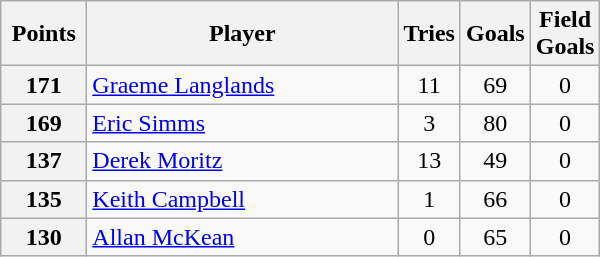<table class="wikitable" style="text-align:left;">
<tr>
<th width=50>Points</th>
<th width=200>Player</th>
<th width=30>Tries</th>
<th width=30>Goals</th>
<th width=30>Field Goals</th>
</tr>
<tr>
<th>171</th>
<td> <a href='#'>Graeme Langlands</a></td>
<td align=center>11</td>
<td align=center>69</td>
<td align=center>0</td>
</tr>
<tr>
<th>169</th>
<td> <a href='#'>Eric Simms</a></td>
<td align=center>3</td>
<td align=center>80</td>
<td align=center>0</td>
</tr>
<tr>
<th>137</th>
<td> <a href='#'>Derek Moritz</a></td>
<td align=center>13</td>
<td align=center>49</td>
<td align=center>0</td>
</tr>
<tr>
<th>135</th>
<td> <a href='#'>Keith Campbell</a></td>
<td align=center>1</td>
<td align=center>66</td>
<td align=center>0</td>
</tr>
<tr>
<th>130</th>
<td> <a href='#'>Allan McKean</a></td>
<td align=center>0</td>
<td align=center>65</td>
<td align=center>0</td>
</tr>
</table>
